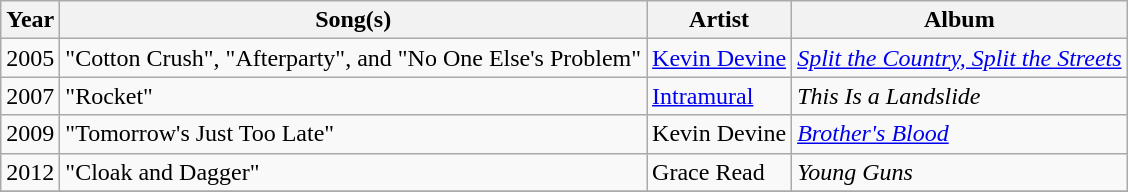<table class="wikitable">
<tr>
<th>Year</th>
<th>Song(s)</th>
<th>Artist</th>
<th>Album</th>
</tr>
<tr>
<td>2005</td>
<td>"Cotton Crush", "Afterparty", and "No One Else's Problem"</td>
<td><a href='#'>Kevin Devine</a></td>
<td><em><a href='#'>Split the Country, Split the Streets</a></em></td>
</tr>
<tr>
<td>2007</td>
<td>"Rocket"</td>
<td><a href='#'>Intramural</a></td>
<td><em>This Is a Landslide</em></td>
</tr>
<tr>
<td>2009</td>
<td>"Tomorrow's Just Too Late"</td>
<td>Kevin Devine</td>
<td><em><a href='#'>Brother's Blood</a></em></td>
</tr>
<tr>
<td>2012</td>
<td>"Cloak and Dagger"</td>
<td>Grace Read</td>
<td><em>Young Guns</em></td>
</tr>
<tr>
</tr>
</table>
